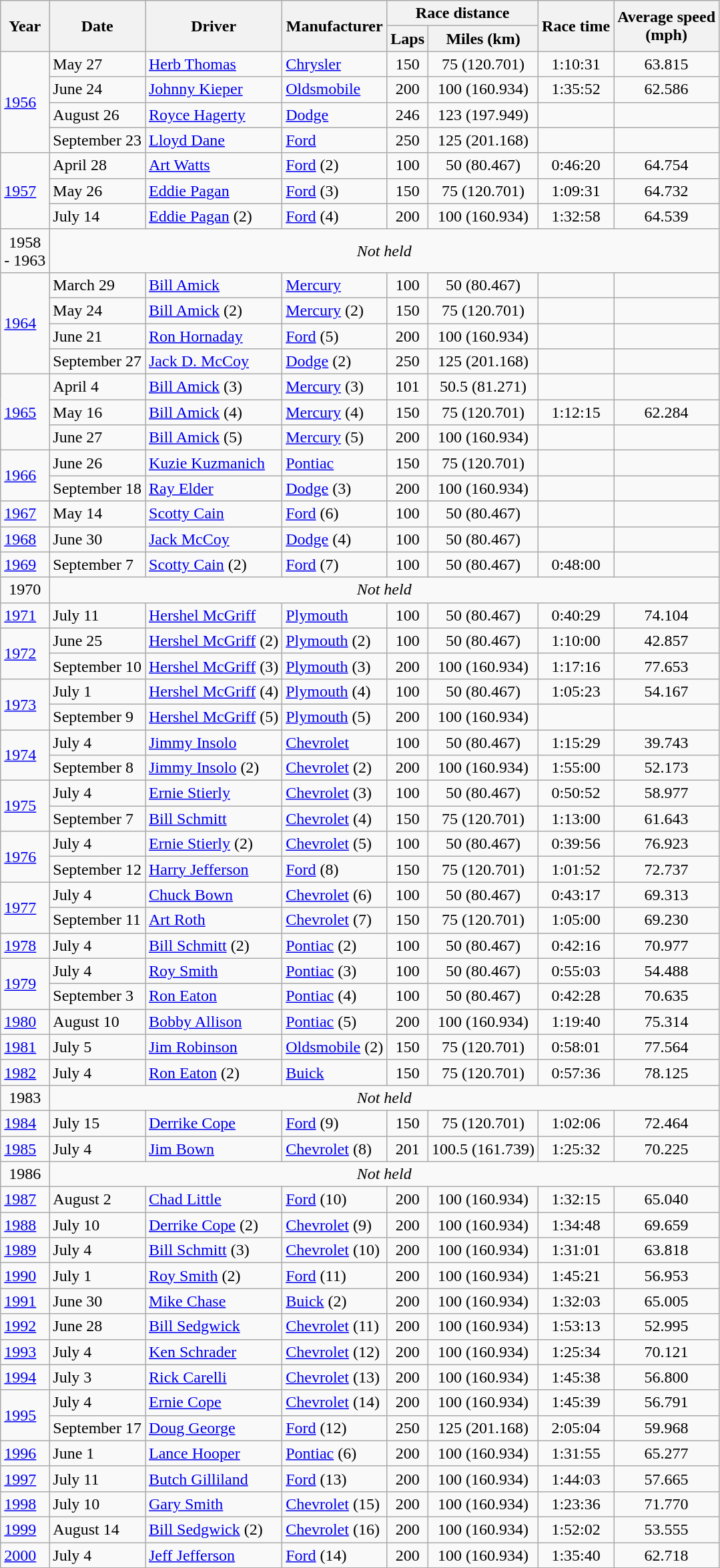<table class="wikitable">
<tr>
<th rowspan="2">Year</th>
<th rowspan="2">Date</th>
<th rowspan="2">Driver</th>
<th rowspan="2">Manufacturer</th>
<th colspan="2">Race distance</th>
<th rowspan="2">Race time</th>
<th rowspan="2">Average speed<br>(mph)</th>
</tr>
<tr>
<th>Laps</th>
<th>Miles (km)</th>
</tr>
<tr>
<td rowspan="4"><a href='#'>1956</a></td>
<td>May 27</td>
<td><a href='#'>Herb Thomas</a></td>
<td><a href='#'>Chrysler</a></td>
<td align="center">150</td>
<td align="center">75 (120.701)</td>
<td align="center">1:10:31</td>
<td align="center">63.815</td>
</tr>
<tr>
<td>June 24</td>
<td><a href='#'>Johnny Kieper</a></td>
<td><a href='#'>Oldsmobile</a></td>
<td align="center">200</td>
<td align="center">100 (160.934)</td>
<td align="center">1:35:52</td>
<td align="center">62.586</td>
</tr>
<tr>
<td>August 26</td>
<td><a href='#'>Royce Hagerty</a></td>
<td><a href='#'>Dodge</a></td>
<td align="center">246</td>
<td align="center">123  (197.949)</td>
<td></td>
<td></td>
</tr>
<tr>
<td>September 23</td>
<td><a href='#'>Lloyd Dane</a></td>
<td><a href='#'>Ford</a></td>
<td align="center">250</td>
<td align="center">125 (201.168)</td>
<td></td>
<td></td>
</tr>
<tr>
<td rowspan="3"><a href='#'>1957</a></td>
<td>April 28</td>
<td><a href='#'>Art Watts</a></td>
<td><a href='#'>Ford</a> (2)</td>
<td align="center">100</td>
<td align="center">50 (80.467)</td>
<td align="center">0:46:20</td>
<td align="center">64.754</td>
</tr>
<tr>
<td>May 26</td>
<td><a href='#'>Eddie Pagan</a></td>
<td><a href='#'>Ford</a> (3)</td>
<td align="center">150</td>
<td align="center">75 (120.701)</td>
<td align="center">1:09:31</td>
<td align="center">64.732</td>
</tr>
<tr>
<td>July 14</td>
<td><a href='#'>Eddie Pagan</a> (2)</td>
<td><a href='#'>Ford</a> (4)</td>
<td align="center">200</td>
<td align="center">100 (160.934)</td>
<td align="center">1:32:58</td>
<td align="center">64.539</td>
</tr>
<tr>
<td align="center">1958<br>-
1963</td>
<td colspan="7" align="center"><em>Not held</em></td>
</tr>
<tr>
<td rowspan="4"><a href='#'>1964</a></td>
<td>March 29</td>
<td><a href='#'>Bill Amick</a></td>
<td><a href='#'>Mercury</a></td>
<td align="center">100</td>
<td align="center">50 (80.467)</td>
<td></td>
<td></td>
</tr>
<tr>
<td>May 24</td>
<td><a href='#'>Bill Amick</a> (2)</td>
<td><a href='#'>Mercury</a> (2)</td>
<td align="center">150</td>
<td align="center">75 (120.701)</td>
<td></td>
<td></td>
</tr>
<tr>
<td>June 21</td>
<td><a href='#'>Ron Hornaday</a></td>
<td><a href='#'>Ford</a> (5)</td>
<td align="center">200</td>
<td align="center">100 (160.934)</td>
<td></td>
<td></td>
</tr>
<tr>
<td>September 27</td>
<td><a href='#'>Jack D. McCoy</a></td>
<td><a href='#'>Dodge</a> (2)</td>
<td align="center">250</td>
<td align="center">125 (201.168)</td>
<td></td>
<td></td>
</tr>
<tr>
<td rowspan="3"><a href='#'>1965</a></td>
<td>April 4</td>
<td><a href='#'>Bill Amick</a> (3)</td>
<td><a href='#'>Mercury</a> (3)</td>
<td align="center">101</td>
<td align="center">50.5 (81.271)</td>
<td></td>
<td></td>
</tr>
<tr>
<td>May 16</td>
<td><a href='#'>Bill Amick</a> (4)</td>
<td><a href='#'>Mercury</a> (4)</td>
<td align="center">150</td>
<td align="center">75 (120.701)</td>
<td align="center">1:12:15</td>
<td align="center">62.284</td>
</tr>
<tr>
<td>June 27</td>
<td><a href='#'>Bill Amick</a> (5)</td>
<td><a href='#'>Mercury</a> (5)</td>
<td align="center">200</td>
<td align="center">100 (160.934)</td>
<td></td>
<td></td>
</tr>
<tr>
<td rowspan="2"><a href='#'>1966</a></td>
<td>June 26</td>
<td><a href='#'>Kuzie Kuzmanich</a></td>
<td><a href='#'>Pontiac</a></td>
<td align="center">150</td>
<td align="center">75 (120.701)</td>
<td></td>
<td></td>
</tr>
<tr>
<td>September 18</td>
<td><a href='#'>Ray Elder</a></td>
<td><a href='#'>Dodge</a> (3)</td>
<td align="center">200</td>
<td align="center">100 (160.934)</td>
<td></td>
<td></td>
</tr>
<tr>
<td><a href='#'>1967</a></td>
<td>May 14</td>
<td><a href='#'>Scotty Cain</a></td>
<td><a href='#'>Ford</a> (6)</td>
<td align="center">100</td>
<td align="center">50 (80.467)</td>
<td></td>
<td></td>
</tr>
<tr>
<td><a href='#'>1968</a></td>
<td>June 30</td>
<td><a href='#'>Jack McCoy</a></td>
<td><a href='#'>Dodge</a> (4)</td>
<td align="center">100</td>
<td align="center">50 (80.467)</td>
<td></td>
<td></td>
</tr>
<tr>
<td><a href='#'>1969</a></td>
<td>September 7</td>
<td><a href='#'>Scotty Cain</a> (2)</td>
<td><a href='#'>Ford</a> (7)</td>
<td align="center">100</td>
<td align="center">50 (80.467)</td>
<td align="center">0:48:00</td>
</tr>
<tr>
<td align="center">1970</td>
<td colspan="7" align="center"><em>Not held</em></td>
</tr>
<tr>
<td><a href='#'>1971</a></td>
<td>July 11</td>
<td><a href='#'>Hershel McGriff</a></td>
<td><a href='#'>Plymouth</a></td>
<td align="center">100</td>
<td align="center">50 (80.467)</td>
<td align="center">0:40:29</td>
<td align="center">74.104</td>
</tr>
<tr>
<td rowspan="2"><a href='#'>1972</a></td>
<td>June 25</td>
<td><a href='#'>Hershel McGriff</a> (2)</td>
<td><a href='#'>Plymouth</a> (2)</td>
<td align="center">100</td>
<td align="center">50 (80.467)</td>
<td align="center">1:10:00</td>
<td align="center">42.857</td>
</tr>
<tr>
<td>September 10</td>
<td><a href='#'>Hershel McGriff</a> (3)</td>
<td><a href='#'>Plymouth</a> (3)</td>
<td align="center">200</td>
<td align="center">100 (160.934)</td>
<td align="center">1:17:16</td>
<td align="center">77.653</td>
</tr>
<tr>
<td rowspan="2"><a href='#'>1973</a></td>
<td>July 1</td>
<td><a href='#'>Hershel McGriff</a> (4)</td>
<td><a href='#'>Plymouth</a> (4)</td>
<td align="center">100</td>
<td align="center">50 (80.467)</td>
<td align="center">1:05:23</td>
<td align="center">54.167</td>
</tr>
<tr>
<td>September 9</td>
<td><a href='#'>Hershel McGriff</a> (5)</td>
<td><a href='#'>Plymouth</a> (5)</td>
<td align="center">200</td>
<td align="center">100 (160.934)</td>
<td></td>
<td></td>
</tr>
<tr>
<td rowspan="2"><a href='#'>1974</a></td>
<td>July 4</td>
<td><a href='#'>Jimmy Insolo</a></td>
<td><a href='#'>Chevrolet</a></td>
<td align="center">100</td>
<td align="center">50 (80.467)</td>
<td align="center">1:15:29</td>
<td align="center">39.743</td>
</tr>
<tr>
<td>September 8</td>
<td><a href='#'>Jimmy Insolo</a> (2)</td>
<td><a href='#'>Chevrolet</a> (2)</td>
<td align="center">200</td>
<td align="center">100 (160.934)</td>
<td align="center">1:55:00</td>
<td align="center">52.173</td>
</tr>
<tr>
<td rowspan="2"><a href='#'>1975</a></td>
<td>July 4</td>
<td><a href='#'>Ernie Stierly</a></td>
<td><a href='#'>Chevrolet</a> (3)</td>
<td align="center">100</td>
<td align="center">50 (80.467)</td>
<td align="center">0:50:52</td>
<td align="center">58.977</td>
</tr>
<tr>
<td>September 7</td>
<td><a href='#'>Bill Schmitt</a></td>
<td><a href='#'>Chevrolet</a> (4)</td>
<td align="center">150</td>
<td align="center">75 (120.701)</td>
<td align="center">1:13:00</td>
<td align="center">61.643</td>
</tr>
<tr>
<td rowspan="2"><a href='#'>1976</a></td>
<td>July 4</td>
<td><a href='#'>Ernie Stierly</a> (2)</td>
<td><a href='#'>Chevrolet</a> (5)</td>
<td align="center">100</td>
<td align="center">50 (80.467)</td>
<td align="center">0:39:56</td>
<td align="center">76.923</td>
</tr>
<tr>
<td>September 12</td>
<td><a href='#'>Harry Jefferson</a></td>
<td><a href='#'>Ford</a> (8)</td>
<td align="center">150</td>
<td align="center">75 (120.701)</td>
<td align="center">1:01:52</td>
<td align="center">72.737</td>
</tr>
<tr>
<td rowspan="2"><a href='#'>1977</a></td>
<td>July 4</td>
<td><a href='#'>Chuck Bown</a></td>
<td><a href='#'>Chevrolet</a> (6)</td>
<td align="center">100</td>
<td align="center">50 (80.467)</td>
<td align="center">0:43:17</td>
<td align="center">69.313</td>
</tr>
<tr>
<td>September 11</td>
<td><a href='#'>Art Roth</a></td>
<td><a href='#'>Chevrolet</a> (7)</td>
<td align="center">150</td>
<td align="center">75 (120.701)</td>
<td align="center">1:05:00</td>
<td align="center">69.230</td>
</tr>
<tr>
<td><a href='#'>1978</a></td>
<td>July 4</td>
<td><a href='#'>Bill Schmitt</a> (2)</td>
<td><a href='#'>Pontiac</a> (2)</td>
<td align="center">100</td>
<td align="center">50 (80.467)</td>
<td align="center">0:42:16</td>
<td align="center">70.977</td>
</tr>
<tr>
<td rowspan="2"><a href='#'>1979</a></td>
<td>July 4</td>
<td><a href='#'>Roy Smith</a></td>
<td><a href='#'>Pontiac</a> (3)</td>
<td align="center">100</td>
<td align="center">50 (80.467)</td>
<td align="center">0:55:03</td>
<td align="center">54.488</td>
</tr>
<tr>
<td>September 3</td>
<td><a href='#'>Ron Eaton</a></td>
<td><a href='#'>Pontiac</a> (4)</td>
<td align="center">100</td>
<td align="center">50 (80.467)</td>
<td align="center">0:42:28</td>
<td align="center">70.635</td>
</tr>
<tr>
<td><a href='#'>1980</a></td>
<td>August 10</td>
<td><a href='#'>Bobby Allison</a></td>
<td><a href='#'>Pontiac</a> (5)</td>
<td align="center">200</td>
<td align="center">100 (160.934)</td>
<td align="center">1:19:40</td>
<td align="center">75.314</td>
</tr>
<tr>
<td><a href='#'>1981</a></td>
<td>July 5</td>
<td><a href='#'>Jim Robinson</a></td>
<td><a href='#'>Oldsmobile</a> (2)</td>
<td align="center">150</td>
<td align="center">75 (120.701)</td>
<td align="center">0:58:01</td>
<td align="center">77.564</td>
</tr>
<tr>
<td><a href='#'>1982</a></td>
<td>July 4</td>
<td><a href='#'>Ron Eaton</a> (2)</td>
<td><a href='#'>Buick</a></td>
<td align="center">150</td>
<td align="center">75 (120.701)</td>
<td align="center">0:57:36</td>
<td align="center">78.125</td>
</tr>
<tr>
<td align="center">1983</td>
<td colspan="7" align="center"><em>Not held</em></td>
</tr>
<tr>
<td><a href='#'>1984</a></td>
<td>July 15</td>
<td><a href='#'>Derrike Cope</a></td>
<td><a href='#'>Ford</a> (9)</td>
<td align="center">150</td>
<td align="center">75 (120.701)</td>
<td align="center">1:02:06</td>
<td align="center">72.464</td>
</tr>
<tr>
<td><a href='#'>1985</a></td>
<td>July 4</td>
<td><a href='#'>Jim Bown</a></td>
<td><a href='#'>Chevrolet</a> (8)</td>
<td align="center">201</td>
<td align="center">100.5 (161.739)</td>
<td align="center">1:25:32</td>
<td align="center">70.225</td>
</tr>
<tr>
<td align="center">1986</td>
<td colspan="7" align="center"><em>Not held</em></td>
</tr>
<tr>
<td><a href='#'>1987</a></td>
<td>August 2</td>
<td><a href='#'>Chad Little</a></td>
<td><a href='#'>Ford</a> (10)</td>
<td align="center">200</td>
<td align="center">100 (160.934)</td>
<td align="center">1:32:15</td>
<td align="center">65.040</td>
</tr>
<tr>
<td><a href='#'>1988</a></td>
<td>July 10</td>
<td><a href='#'>Derrike Cope</a> (2)</td>
<td><a href='#'>Chevrolet</a> (9)</td>
<td align="center">200</td>
<td align="center">100 (160.934)</td>
<td align="center">1:34:48</td>
<td align="center">69.659</td>
</tr>
<tr>
<td><a href='#'>1989</a></td>
<td>July 4</td>
<td><a href='#'>Bill Schmitt</a> (3)</td>
<td><a href='#'>Chevrolet</a> (10)</td>
<td align="center">200</td>
<td align="center">100 (160.934)</td>
<td align="center">1:31:01</td>
<td align="center">63.818</td>
</tr>
<tr>
<td><a href='#'>1990</a></td>
<td>July 1</td>
<td><a href='#'>Roy Smith</a> (2)</td>
<td><a href='#'>Ford</a> (11)</td>
<td align="center">200</td>
<td align="center">100 (160.934)</td>
<td align="center">1:45:21</td>
<td align="center">56.953</td>
</tr>
<tr>
<td><a href='#'>1991</a></td>
<td>June 30</td>
<td><a href='#'>Mike Chase</a></td>
<td><a href='#'>Buick</a> (2)</td>
<td align="center">200</td>
<td align="center">100 (160.934)</td>
<td align="center">1:32:03</td>
<td align="center">65.005</td>
</tr>
<tr>
<td><a href='#'>1992</a></td>
<td>June 28</td>
<td><a href='#'>Bill Sedgwick</a></td>
<td><a href='#'>Chevrolet</a> (11)</td>
<td align="center">200</td>
<td align="center">100 (160.934)</td>
<td align="center">1:53:13</td>
<td align="center">52.995</td>
</tr>
<tr>
<td><a href='#'>1993</a></td>
<td>July 4</td>
<td><a href='#'>Ken Schrader</a></td>
<td><a href='#'>Chevrolet</a> (12)</td>
<td align="center">200</td>
<td align="center">100 (160.934)</td>
<td align="center">1:25:34</td>
<td align="center">70.121</td>
</tr>
<tr>
<td><a href='#'>1994</a></td>
<td>July 3</td>
<td><a href='#'>Rick Carelli</a></td>
<td><a href='#'>Chevrolet</a> (13)</td>
<td align="center">200</td>
<td align="center">100 (160.934)</td>
<td align="center">1:45:38</td>
<td align="center">56.800</td>
</tr>
<tr>
<td rowspan="2"><a href='#'>1995</a></td>
<td>July 4</td>
<td><a href='#'>Ernie Cope</a></td>
<td><a href='#'>Chevrolet</a> (14)</td>
<td align="center">200</td>
<td align="center">100 (160.934)</td>
<td align="center">1:45:39</td>
<td align="center">56.791</td>
</tr>
<tr>
<td>September 17</td>
<td><a href='#'>Doug George</a></td>
<td><a href='#'>Ford</a> (12)</td>
<td align="center">250</td>
<td align="center">125 (201.168)</td>
<td align="center">2:05:04</td>
<td align="center">59.968</td>
</tr>
<tr>
<td><a href='#'>1996</a></td>
<td>June 1</td>
<td><a href='#'>Lance Hooper</a></td>
<td><a href='#'>Pontiac</a> (6)</td>
<td align="center">200</td>
<td align="center">100 (160.934)</td>
<td align="center">1:31:55</td>
<td align="center">65.277</td>
</tr>
<tr>
<td><a href='#'>1997</a></td>
<td>July 11</td>
<td><a href='#'>Butch Gilliland</a></td>
<td><a href='#'>Ford</a> (13)</td>
<td align="center">200</td>
<td align="center">100 (160.934)</td>
<td align="center">1:44:03</td>
<td align="center">57.665</td>
</tr>
<tr>
<td><a href='#'>1998</a></td>
<td>July 10</td>
<td><a href='#'>Gary Smith</a></td>
<td><a href='#'>Chevrolet</a> (15)</td>
<td align="center">200</td>
<td align="center">100 (160.934)</td>
<td align="center">1:23:36</td>
<td align="center">71.770</td>
</tr>
<tr>
<td><a href='#'>1999</a></td>
<td>August 14</td>
<td><a href='#'>Bill Sedgwick</a> (2)</td>
<td><a href='#'>Chevrolet</a> (16)</td>
<td align="center">200</td>
<td align="center">100 (160.934)</td>
<td align="center">1:52:02</td>
<td align="center">53.555</td>
</tr>
<tr>
<td><a href='#'>2000</a></td>
<td>July 4</td>
<td><a href='#'>Jeff Jefferson</a></td>
<td><a href='#'>Ford</a> (14)</td>
<td align="center">200</td>
<td align="center">100 (160.934)</td>
<td align="center">1:35:40</td>
<td align="center">62.718</td>
</tr>
</table>
